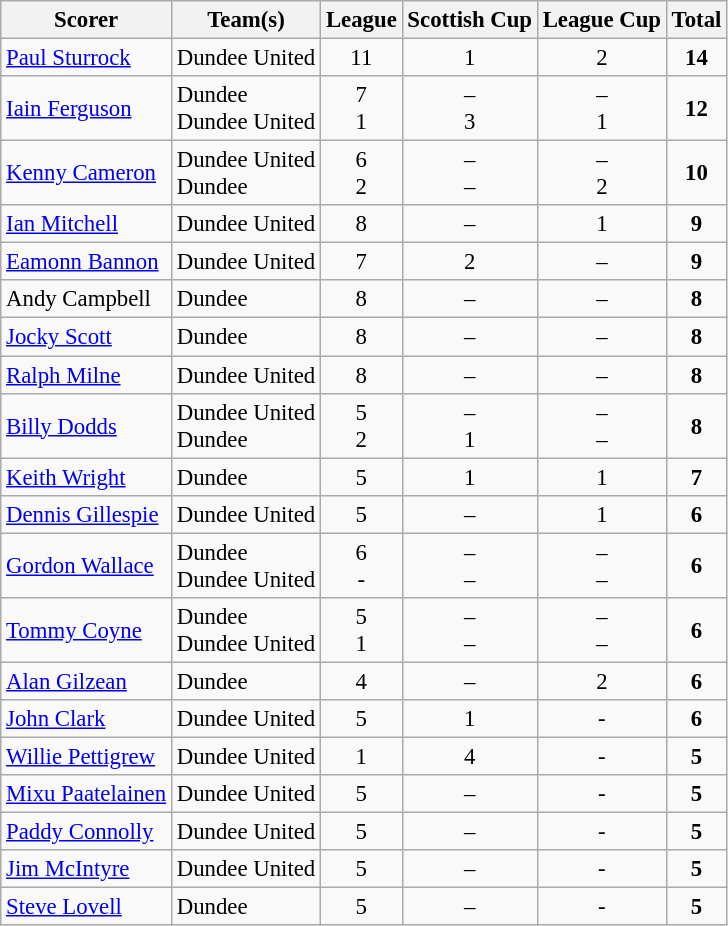<table class="wikitable sortable" style="font-size:95%; text-align:center">
<tr>
<th>Scorer</th>
<th>Team(s)</th>
<th>League</th>
<th>Scottish Cup</th>
<th>League Cup</th>
<th>Total</th>
</tr>
<tr>
<td style="text-align:left;"> <a href='#'>Paul Sturrock</a></td>
<td align="left">Dundee United</td>
<td>11</td>
<td>1</td>
<td>2</td>
<td><strong>14</strong></td>
</tr>
<tr>
<td style="text-align:left;"> <a href='#'>Iain Ferguson</a></td>
<td style="text-align:left;">Dundee <br> Dundee United</td>
<td>7 <br> 1</td>
<td>– <br> 3</td>
<td>– <br> 1</td>
<td><strong>12</strong></td>
</tr>
<tr>
<td style="text-align:left;"> <a href='#'>Kenny Cameron</a></td>
<td style="text-align:left;">Dundee United <br> Dundee</td>
<td>6 <br> 2</td>
<td>– <br> –</td>
<td>– <br> 2</td>
<td><strong>10</strong></td>
</tr>
<tr>
<td style="text-align:left;"> <a href='#'>Ian Mitchell</a></td>
<td align="left">Dundee United</td>
<td>8</td>
<td>–</td>
<td>1</td>
<td><strong>9</strong></td>
</tr>
<tr>
<td style="text-align:left;"> <a href='#'>Eamonn Bannon</a></td>
<td align="left">Dundee United</td>
<td>7</td>
<td>2</td>
<td>–</td>
<td><strong>9</strong></td>
</tr>
<tr>
<td style="text-align:left;"> Andy Campbell</td>
<td align="left">Dundee</td>
<td>8</td>
<td>–</td>
<td>–</td>
<td><strong>8</strong></td>
</tr>
<tr>
<td style="text-align:left;"> <a href='#'>Jocky Scott</a></td>
<td align="left">Dundee</td>
<td>8</td>
<td>–</td>
<td>–</td>
<td><strong>8</strong></td>
</tr>
<tr>
<td style="text-align:left;"> <a href='#'>Ralph Milne</a></td>
<td align="left">Dundee United</td>
<td>8</td>
<td>–</td>
<td>–</td>
<td><strong>8</strong></td>
</tr>
<tr>
<td style="text-align:left;"> <a href='#'>Billy Dodds</a></td>
<td style="text-align:left;">Dundee United <br> Dundee</td>
<td>5 <br> 2</td>
<td>– <br> 1</td>
<td>– <br> –</td>
<td><strong>8</strong></td>
</tr>
<tr>
<td style="text-align:left;"> <a href='#'>Keith Wright</a></td>
<td align="left">Dundee</td>
<td>5</td>
<td>1</td>
<td>1</td>
<td><strong>7</strong></td>
</tr>
<tr>
<td style="text-align:left;"> <a href='#'>Dennis Gillespie</a></td>
<td align="left">Dundee United</td>
<td>5</td>
<td>–</td>
<td>1</td>
<td><strong>6</strong></td>
</tr>
<tr>
<td style="text-align:left;"> <a href='#'>Gordon Wallace</a></td>
<td align="left">Dundee <br> Dundee United</td>
<td>6  <br> -</td>
<td>– <br> –</td>
<td>– <br> –</td>
<td><strong>6</strong></td>
</tr>
<tr>
<td align="left"> <a href='#'>Tommy Coyne</a></td>
<td align="left">Dundee <br> Dundee United</td>
<td style="text-align:center;">5 <br> 1</td>
<td>– <br> –</td>
<td>– <br> –</td>
<td><strong>6</strong></td>
</tr>
<tr>
<td style="text-align:left;"> <a href='#'>Alan Gilzean</a></td>
<td align="left">Dundee</td>
<td>4</td>
<td>–</td>
<td>2</td>
<td><strong>6</strong></td>
</tr>
<tr>
<td style="text-align:left;"> <a href='#'>John Clark</a></td>
<td align="left">Dundee United</td>
<td>5</td>
<td>1</td>
<td>-</td>
<td><strong>6</strong></td>
</tr>
<tr>
<td style="text-align:left;"> <a href='#'>Willie Pettigrew</a></td>
<td align="left">Dundee United</td>
<td>1</td>
<td>4</td>
<td>-</td>
<td><strong>5</strong></td>
</tr>
<tr>
<td style="text-align:left;"> <a href='#'>Mixu Paatelainen</a></td>
<td align="left">Dundee United</td>
<td>5</td>
<td>–</td>
<td>-</td>
<td><strong>5</strong></td>
</tr>
<tr>
<td style="text-align:left;"> <a href='#'>Paddy Connolly</a></td>
<td align="left">Dundee United</td>
<td>5</td>
<td>–</td>
<td>-</td>
<td><strong>5</strong></td>
</tr>
<tr>
<td style="text-align:left;"> <a href='#'>Jim McIntyre</a></td>
<td align="left">Dundee United</td>
<td>5</td>
<td>–</td>
<td>-</td>
<td><strong>5</strong></td>
</tr>
<tr>
<td style="text-align:left;"> <a href='#'>Steve Lovell</a></td>
<td align="left">Dundee</td>
<td>5</td>
<td>–</td>
<td>-</td>
<td><strong>5</strong></td>
</tr>
</table>
